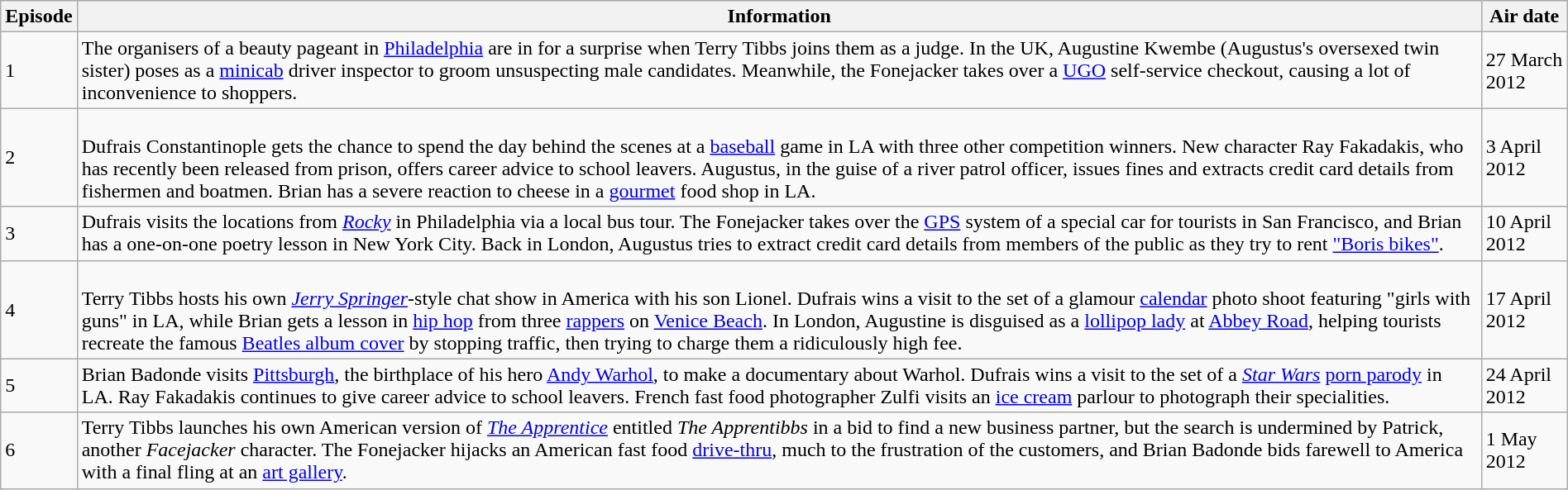<table class="wikitable"  style="width:100%; margin-right:0;">
<tr>
<th>Episode</th>
<th>Information</th>
<th>Air date</th>
</tr>
<tr>
<td>1</td>
<td>The organisers of a beauty pageant in <a href='#'>Philadelphia</a> are in for a surprise when Terry Tibbs joins them as a judge. In the UK, Augustine Kwembe (Augustus's oversexed twin sister) poses as a <a href='#'>minicab</a> driver inspector to groom unsuspecting male candidates. Meanwhile, the Fonejacker takes over a <a href='#'>UGO</a> self-service checkout, causing a lot of inconvenience to shoppers.</td>
<td>27 March 2012</td>
</tr>
<tr>
<td>2</td>
<td><br>Dufrais Constantinople gets the chance to spend the day behind the scenes at a <a href='#'>baseball</a> game in LA with three other competition winners. New character Ray Fakadakis, who has recently been released from prison, offers career advice to school leavers. Augustus, in the guise of a river patrol officer, issues fines and extracts credit card details from fishermen and boatmen. Brian has a severe reaction to cheese in a <a href='#'>gourmet</a> food shop in LA.</td>
<td>3 April 2012</td>
</tr>
<tr>
<td>3</td>
<td>Dufrais visits the locations from <em><a href='#'>Rocky</a></em> in Philadelphia via a local bus tour. The Fonejacker takes over the <a href='#'>GPS</a> system of a special car for tourists in San Francisco, and Brian has a one-on-one poetry lesson in New York City. Back in London, Augustus tries to extract credit card details from members of the public as they try to rent <a href='#'>"Boris bikes"</a>.</td>
<td>10 April 2012</td>
</tr>
<tr>
<td>4</td>
<td><br>Terry Tibbs hosts his own <em><a href='#'>Jerry Springer</a></em>-style chat show in America with his son Lionel. Dufrais wins a visit to the set of a glamour <a href='#'>calendar</a> photo shoot featuring "girls with guns" in LA, while Brian gets a lesson in <a href='#'>hip hop</a> from three <a href='#'>rappers</a> on <a href='#'>Venice Beach</a>. In London, Augustine is disguised as a <a href='#'>lollipop lady</a> at <a href='#'>Abbey Road</a>, helping tourists recreate the famous <a href='#'>Beatles album cover</a> by stopping traffic, then trying to charge them a ridiculously high fee.</td>
<td>17 April 2012</td>
</tr>
<tr>
<td>5</td>
<td>Brian Badonde visits <a href='#'>Pittsburgh</a>, the birthplace of his hero <a href='#'>Andy Warhol</a>, to make a documentary about Warhol. Dufrais wins a visit to the set of a <em><a href='#'>Star Wars</a></em> <a href='#'>porn parody</a> in LA. Ray Fakadakis continues to give career advice to school leavers. French fast food photographer Zulfi visits an <a href='#'>ice cream</a> parlour to photograph their specialities.</td>
<td>24 April 2012</td>
</tr>
<tr>
<td>6</td>
<td>Terry Tibbs launches his own American version of <em><a href='#'>The Apprentice</a></em> entitled <em>The Apprentibbs</em> in a bid to find a new business partner, but the search is undermined by Patrick, another <em>Facejacker</em> character. The Fonejacker hijacks an American fast food <a href='#'>drive-thru</a>, much to the frustration of the customers, and Brian Badonde bids farewell to America with a final fling at an <a href='#'>art gallery</a>.</td>
<td>1 May 2012</td>
</tr>
</table>
